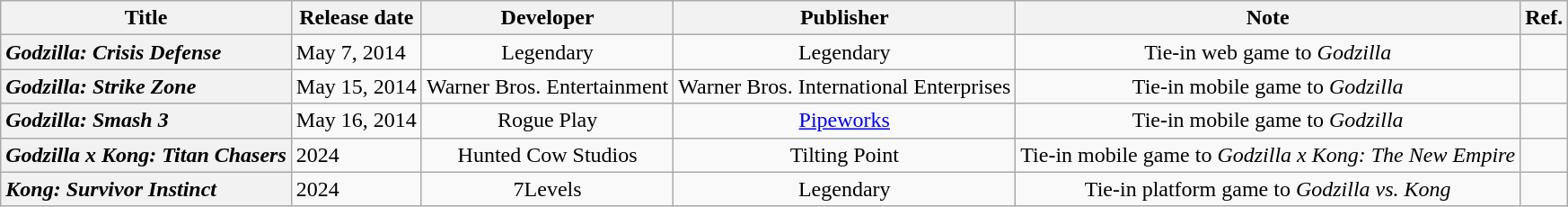<table class="wikitable plainrowheaders" style="text-align:center;">
<tr>
<th>Title</th>
<th>Release date</th>
<th>Developer</th>
<th>Publisher</th>
<th>Note</th>
<th>Ref.</th>
</tr>
<tr>
<th scope="row" style="text-align:left"><em>Godzilla: Crisis Defense</em></th>
<td style="text-align:left">May 7, 2014</td>
<td>Legendary</td>
<td>Legendary</td>
<td>Tie-in web game to <em>Godzilla</em></td>
<td></td>
</tr>
<tr>
<th scope="row" style="text-align:left"><em>Godzilla: Strike Zone</em></th>
<td style="text-align:left">May 15, 2014</td>
<td>Warner Bros. Entertainment</td>
<td>Warner Bros. International Enterprises</td>
<td>Tie-in mobile game to <em>Godzilla</em></td>
<td></td>
</tr>
<tr>
<th scope="row" style="text-align:left"><em>Godzilla: Smash 3</em></th>
<td style="text-align:left">May 16, 2014</td>
<td>Rogue Play</td>
<td><a href='#'>Pipeworks</a></td>
<td>Tie-in mobile game to <em>Godzilla</em></td>
<td></td>
</tr>
<tr>
<th scope="row" style="text-align:left"><em>Godzilla x Kong: Titan Chasers</em></th>
<td style="text-align:left">2024</td>
<td>Hunted Cow Studios</td>
<td>Tilting Point</td>
<td>Tie-in mobile game to <em>Godzilla x Kong: The New Empire</em></td>
<td></td>
</tr>
<tr>
<th scope="row" style="text-align:left"><em>Kong: Survivor Instinct</em></th>
<td style="text-align:left">2024</td>
<td>7Levels</td>
<td>Legendary</td>
<td>Tie-in platform game to <em>Godzilla vs. Kong</em></td>
<td></td>
</tr>
</table>
